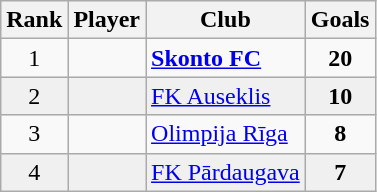<table class="wikitable" style="text-align:center">
<tr>
<th>Rank</th>
<th>Player</th>
<th>Club</th>
<th>Goals</th>
</tr>
<tr>
<td>1</td>
<td align="left"><strong></strong></td>
<td align="left"><strong><a href='#'>Skonto FC</a></strong></td>
<td><strong>20</strong></td>
</tr>
<tr bgcolor="#F0F0F0">
<td>2</td>
<td align="left"></td>
<td align="left"><a href='#'>FK Auseklis</a></td>
<td><strong>10</strong></td>
</tr>
<tr>
<td>3</td>
<td align="left"></td>
<td align="left"><a href='#'>Olimpija Rīga</a></td>
<td><strong>8</strong></td>
</tr>
<tr bgcolor="#F0F0F0">
<td>4</td>
<td align="left"></td>
<td align="left"><a href='#'>FK Pārdaugava</a></td>
<td><strong>7</strong></td>
</tr>
</table>
